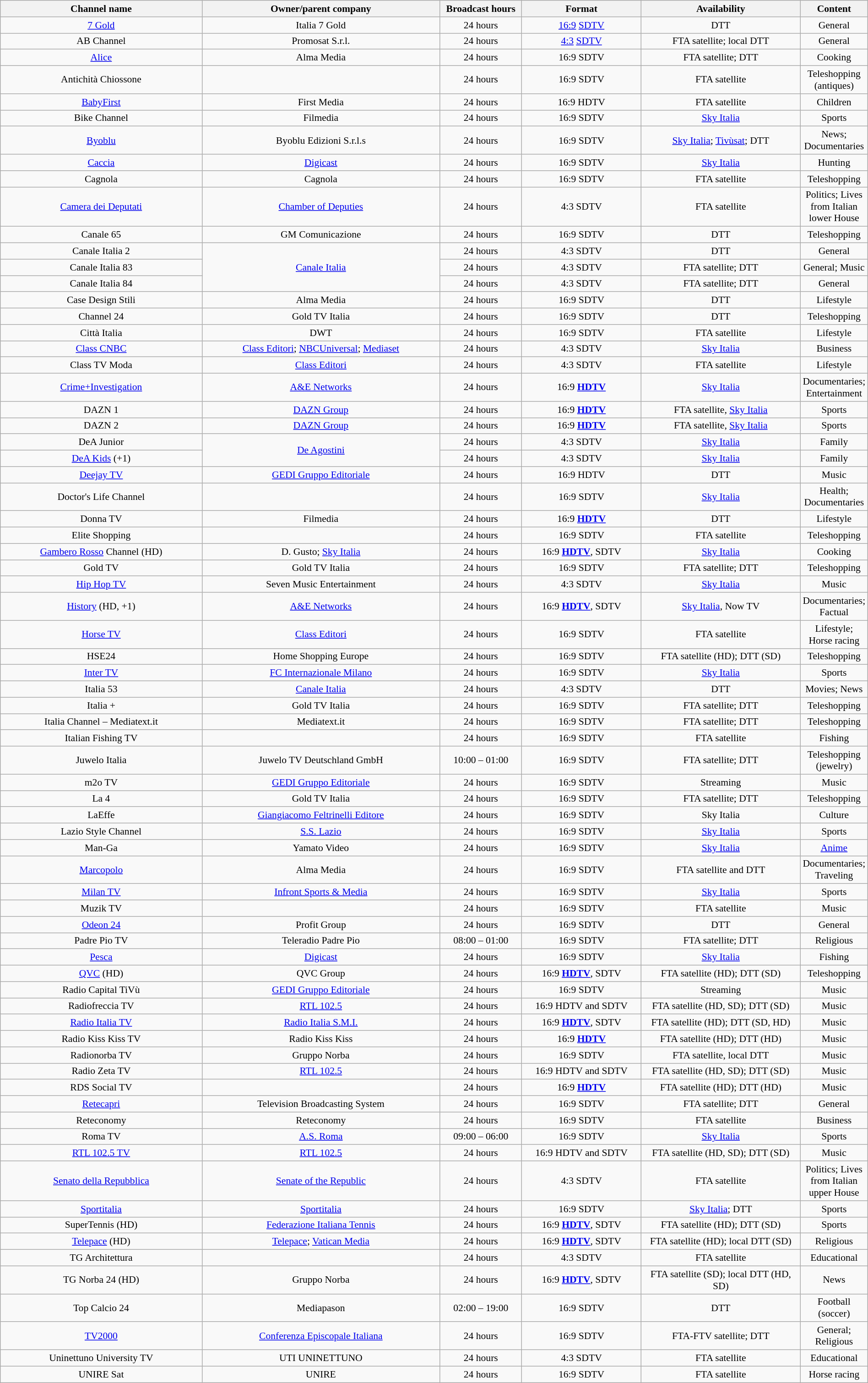<table class="wikitable" style="font-size:90%; text-align:center; width:100%;">
<tr>
<th style="width:25%;">Channel name</th>
<th style="width:30%;">Owner/parent company</th>
<th style="width:10%;">Broadcast hours</th>
<th style="width:15%;">Format</th>
<th style="width:20%;">Availability</th>
<th style="width:15%;">Content</th>
</tr>
<tr>
<td><a href='#'>7 Gold</a></td>
<td>Italia 7 Gold</td>
<td>24 hours</td>
<td><a href='#'>16:9</a> <a href='#'>SDTV</a></td>
<td>DTT</td>
<td>General</td>
</tr>
<tr>
<td>AB Channel</td>
<td>Promosat S.r.l.</td>
<td>24 hours</td>
<td><a href='#'>4:3</a> <a href='#'>SDTV</a></td>
<td>FTA satellite; local DTT</td>
<td>General</td>
</tr>
<tr>
<td><a href='#'>Alice</a></td>
<td>Alma Media</td>
<td>24 hours</td>
<td>16:9 SDTV</td>
<td>FTA satellite; DTT</td>
<td>Cooking</td>
</tr>
<tr>
<td>Antichità Chiossone</td>
<td></td>
<td>24 hours</td>
<td>16:9 SDTV</td>
<td>FTA satellite</td>
<td>Teleshopping (antiques)</td>
</tr>
<tr>
<td><a href='#'>BabyFirst</a></td>
<td>First Media</td>
<td>24 hours</td>
<td>16:9 HDTV</td>
<td>FTA satellite</td>
<td>Children</td>
</tr>
<tr>
<td>Bike Channel</td>
<td>Filmedia</td>
<td>24 hours</td>
<td>16:9 SDTV</td>
<td><a href='#'>Sky Italia</a></td>
<td>Sports</td>
</tr>
<tr>
<td><a href='#'>Byoblu</a></td>
<td>Byoblu Edizioni S.r.l.s</td>
<td>24 hours</td>
<td>16:9 SDTV</td>
<td><a href='#'>Sky Italia</a>; <a href='#'>Tivùsat</a>; DTT</td>
<td>News; Documentaries</td>
</tr>
<tr>
<td><a href='#'>Caccia</a></td>
<td><a href='#'>Digicast</a></td>
<td>24 hours</td>
<td>16:9 SDTV</td>
<td><a href='#'>Sky Italia</a></td>
<td>Hunting</td>
</tr>
<tr>
<td>Cagnola</td>
<td>Cagnola</td>
<td>24 hours</td>
<td>16:9 SDTV</td>
<td>FTA satellite</td>
<td>Teleshopping</td>
</tr>
<tr>
<td><a href='#'>Camera dei Deputati</a></td>
<td><a href='#'>Chamber of Deputies</a></td>
<td>24 hours</td>
<td>4:3 SDTV</td>
<td>FTA satellite</td>
<td>Politics; Lives from Italian lower House</td>
</tr>
<tr>
<td>Canale 65</td>
<td>GM Comunicazione</td>
<td>24 hours</td>
<td>16:9 SDTV</td>
<td>DTT</td>
<td>Teleshopping</td>
</tr>
<tr>
<td>Canale Italia 2</td>
<td rowspan="3"><a href='#'>Canale Italia</a></td>
<td>24 hours</td>
<td>4:3 SDTV</td>
<td>DTT</td>
<td>General</td>
</tr>
<tr>
<td>Canale Italia 83</td>
<td>24 hours</td>
<td>4:3 SDTV</td>
<td>FTA satellite; DTT</td>
<td>General; Music</td>
</tr>
<tr>
<td>Canale Italia 84</td>
<td>24 hours</td>
<td>4:3 SDTV</td>
<td>FTA satellite; DTT</td>
<td>General</td>
</tr>
<tr>
<td>Case Design Stili</td>
<td>Alma Media</td>
<td>24 hours</td>
<td>16:9 SDTV</td>
<td>DTT</td>
<td>Lifestyle</td>
</tr>
<tr>
<td>Channel 24</td>
<td>Gold TV Italia</td>
<td>24 hours</td>
<td>16:9 SDTV</td>
<td>DTT</td>
<td>Teleshopping</td>
</tr>
<tr>
<td>Città Italia</td>
<td>DWT</td>
<td>24 hours</td>
<td>16:9 SDTV</td>
<td>FTA satellite</td>
<td>Lifestyle</td>
</tr>
<tr>
<td><a href='#'>Class CNBC</a></td>
<td><a href='#'>Class Editori</a>; <a href='#'>NBCUniversal</a>; <a href='#'>Mediaset</a></td>
<td>24 hours</td>
<td>4:3 SDTV</td>
<td><a href='#'>Sky Italia</a></td>
<td>Business</td>
</tr>
<tr>
<td>Class TV Moda</td>
<td><a href='#'>Class Editori</a></td>
<td>24 hours</td>
<td>4:3 SDTV</td>
<td>FTA satellite</td>
<td>Lifestyle</td>
</tr>
<tr>
<td><a href='#'>Crime+Investigation</a></td>
<td><a href='#'>A&E Networks</a></td>
<td>24 hours</td>
<td>16:9 <strong><a href='#'>HDTV</a></strong></td>
<td><a href='#'>Sky Italia</a></td>
<td>Documentaries; Entertainment</td>
</tr>
<tr>
<td>DAZN 1</td>
<td><a href='#'>DAZN Group</a></td>
<td>24 hours</td>
<td>16:9 <strong><a href='#'>HDTV</a></strong></td>
<td>FTA satellite, <a href='#'>Sky Italia</a></td>
<td>Sports</td>
</tr>
<tr>
<td>DAZN 2</td>
<td><a href='#'>DAZN Group</a></td>
<td>24 hours</td>
<td>16:9 <strong><a href='#'>HDTV</a></strong></td>
<td>FTA satellite, <a href='#'>Sky Italia</a></td>
<td>Sports</td>
</tr>
<tr>
<td>DeA Junior</td>
<td rowspan="2"><a href='#'>De Agostini</a></td>
<td>24 hours</td>
<td>4:3 SDTV</td>
<td><a href='#'>Sky Italia</a></td>
<td>Family</td>
</tr>
<tr>
<td><a href='#'>DeA Kids</a> (+1)</td>
<td>24 hours</td>
<td>4:3 SDTV</td>
<td><a href='#'>Sky Italia</a></td>
<td>Family</td>
</tr>
<tr>
<td><a href='#'>Deejay TV</a></td>
<td><a href='#'>GEDI Gruppo Editoriale</a></td>
<td>24 hours</td>
<td>16:9 HDTV</td>
<td>DTT</td>
<td>Music</td>
</tr>
<tr>
<td>Doctor's Life Channel</td>
<td></td>
<td>24 hours</td>
<td>16:9 SDTV</td>
<td><a href='#'>Sky Italia</a></td>
<td>Health; Documentaries</td>
</tr>
<tr>
<td>Donna TV</td>
<td>Filmedia</td>
<td>24 hours</td>
<td>16:9 <strong><a href='#'>HDTV</a></strong></td>
<td>DTT</td>
<td>Lifestyle</td>
</tr>
<tr>
<td>Elite Shopping</td>
<td></td>
<td>24 hours</td>
<td>16:9 SDTV</td>
<td>FTA satellite</td>
<td>Teleshopping</td>
</tr>
<tr>
<td><a href='#'>Gambero Rosso</a> Channel (HD)</td>
<td>D. Gusto; <a href='#'>Sky Italia</a></td>
<td>24 hours</td>
<td>16:9 <strong><a href='#'>HDTV</a></strong>, SDTV</td>
<td><a href='#'>Sky Italia</a></td>
<td>Cooking</td>
</tr>
<tr>
<td>Gold TV</td>
<td>Gold TV Italia</td>
<td>24 hours</td>
<td>16:9 SDTV</td>
<td>FTA satellite; DTT</td>
<td>Teleshopping</td>
</tr>
<tr>
<td><a href='#'>Hip Hop TV</a></td>
<td>Seven Music Entertainment</td>
<td>24 hours</td>
<td>4:3 SDTV</td>
<td><a href='#'>Sky Italia</a></td>
<td>Music</td>
</tr>
<tr>
<td><a href='#'>History</a> (HD, +1)</td>
<td><a href='#'>A&E Networks</a></td>
<td>24 hours</td>
<td>16:9 <strong><a href='#'>HDTV</a></strong>, SDTV</td>
<td><a href='#'>Sky Italia</a>, Now TV</td>
<td>Documentaries; Factual</td>
</tr>
<tr>
<td><a href='#'>Horse TV</a></td>
<td><a href='#'>Class Editori</a></td>
<td>24 hours</td>
<td>16:9 SDTV</td>
<td>FTA satellite</td>
<td>Lifestyle; Horse racing</td>
</tr>
<tr>
<td>HSE24</td>
<td>Home Shopping Europe</td>
<td>24 hours</td>
<td>16:9 SDTV</td>
<td>FTA satellite (HD); DTT (SD)</td>
<td>Teleshopping</td>
</tr>
<tr>
<td><a href='#'>Inter TV</a></td>
<td><a href='#'>FC Internazionale Milano</a></td>
<td>24 hours</td>
<td>16:9 SDTV</td>
<td><a href='#'>Sky Italia</a></td>
<td>Sports</td>
</tr>
<tr>
<td>Italia 53</td>
<td><a href='#'>Canale Italia</a></td>
<td>24 hours</td>
<td>4:3 SDTV</td>
<td>DTT</td>
<td>Movies; News</td>
</tr>
<tr>
<td>Italia +</td>
<td>Gold TV Italia</td>
<td>24 hours</td>
<td>16:9 SDTV</td>
<td>FTA satellite; DTT</td>
<td>Teleshopping</td>
</tr>
<tr>
<td>Italia Channel – Mediatext.it</td>
<td>Mediatext.it</td>
<td>24 hours</td>
<td>16:9 SDTV</td>
<td>FTA satellite; DTT</td>
<td>Teleshopping</td>
</tr>
<tr>
<td>Italian Fishing TV</td>
<td></td>
<td>24 hours</td>
<td>16:9 SDTV</td>
<td>FTA satellite</td>
<td>Fishing</td>
</tr>
<tr>
<td>Juwelo Italia</td>
<td>Juwelo TV Deutschland GmbH</td>
<td>10:00 – 01:00</td>
<td>16:9 SDTV</td>
<td>FTA satellite; DTT</td>
<td>Teleshopping (jewelry)</td>
</tr>
<tr>
<td>m2o TV</td>
<td><a href='#'>GEDI Gruppo Editoriale</a></td>
<td>24 hours</td>
<td>16:9 SDTV</td>
<td>Streaming</td>
<td>Music</td>
</tr>
<tr>
<td>La 4</td>
<td>Gold TV Italia</td>
<td>24 hours</td>
<td>16:9 SDTV</td>
<td>FTA satellite; DTT</td>
<td>Teleshopping</td>
</tr>
<tr>
<td>LaEffe</td>
<td><a href='#'>Giangiacomo Feltrinelli Editore</a></td>
<td>24 hours</td>
<td>16:9 SDTV</td>
<td>Sky Italia</td>
<td>Culture</td>
</tr>
<tr>
<td>Lazio Style Channel</td>
<td><a href='#'>S.S. Lazio</a></td>
<td>24 hours</td>
<td>16:9 SDTV</td>
<td><a href='#'>Sky Italia</a></td>
<td>Sports</td>
</tr>
<tr>
<td>Man-Ga</td>
<td>Yamato Video</td>
<td>24 hours</td>
<td>16:9 SDTV</td>
<td><a href='#'>Sky Italia</a></td>
<td><a href='#'>Anime</a></td>
</tr>
<tr>
<td><a href='#'>Marcopolo</a></td>
<td>Alma Media</td>
<td>24 hours</td>
<td>16:9 SDTV</td>
<td>FTA satellite and DTT</td>
<td>Documentaries; Traveling</td>
</tr>
<tr>
<td><a href='#'>Milan TV</a></td>
<td><a href='#'>Infront Sports & Media</a></td>
<td>24 hours</td>
<td>16:9 SDTV</td>
<td><a href='#'>Sky Italia</a></td>
<td>Sports</td>
</tr>
<tr>
<td>Muzik TV</td>
<td></td>
<td>24 hours</td>
<td>16:9 SDTV</td>
<td>FTA satellite</td>
<td>Music</td>
</tr>
<tr>
<td><a href='#'>Odeon 24</a></td>
<td>Profit Group</td>
<td>24 hours</td>
<td>16:9 SDTV</td>
<td>DTT</td>
<td>General</td>
</tr>
<tr>
<td>Padre Pio TV</td>
<td>Teleradio Padre Pio</td>
<td>08:00 – 01:00</td>
<td>16:9 SDTV</td>
<td>FTA satellite; DTT</td>
<td>Religious</td>
</tr>
<tr>
<td><a href='#'>Pesca</a></td>
<td><a href='#'>Digicast</a></td>
<td>24 hours</td>
<td>16:9 SDTV</td>
<td><a href='#'>Sky Italia</a></td>
<td>Fishing</td>
</tr>
<tr>
<td><a href='#'>QVC</a> (HD)</td>
<td>QVC Group</td>
<td>24 hours</td>
<td>16:9 <strong><a href='#'>HDTV</a></strong>, SDTV</td>
<td>FTA satellite (HD); DTT (SD)</td>
<td>Teleshopping</td>
</tr>
<tr>
<td>Radio Capital TiVù</td>
<td><a href='#'>GEDI Gruppo Editoriale</a></td>
<td>24 hours</td>
<td>16:9 SDTV</td>
<td>Streaming</td>
<td>Music</td>
</tr>
<tr>
<td>Radiofreccia TV</td>
<td><a href='#'>RTL 102.5</a></td>
<td>24 hours</td>
<td>16:9 HDTV and SDTV</td>
<td>FTA satellite (HD, SD); DTT (SD)</td>
<td>Music</td>
</tr>
<tr>
<td><a href='#'>Radio Italia TV</a></td>
<td><a href='#'>Radio Italia S.M.I.</a></td>
<td>24 hours</td>
<td>16:9 <strong><a href='#'>HDTV</a></strong>, SDTV</td>
<td>FTA satellite (HD); DTT (SD, HD)</td>
<td>Music</td>
</tr>
<tr>
<td>Radio Kiss Kiss TV</td>
<td>Radio Kiss Kiss</td>
<td>24 hours</td>
<td>16:9 <strong><a href='#'>HDTV</a></strong></td>
<td>FTA satellite (HD); DTT (HD)</td>
<td>Music</td>
</tr>
<tr>
<td>Radionorba TV</td>
<td>Gruppo Norba</td>
<td>24 hours</td>
<td>16:9 SDTV</td>
<td>FTA satellite, local DTT</td>
<td>Music</td>
</tr>
<tr>
<td>Radio Zeta TV</td>
<td><a href='#'>RTL 102.5</a></td>
<td>24 hours</td>
<td>16:9 HDTV and SDTV</td>
<td>FTA satellite (HD, SD); DTT (SD)</td>
<td>Music</td>
</tr>
<tr>
<td>RDS Social TV</td>
<td></td>
<td>24 hours</td>
<td>16:9 <strong><a href='#'>HDTV</a></strong></td>
<td>FTA satellite (HD); DTT (HD)</td>
<td>Music</td>
</tr>
<tr>
<td><a href='#'>Retecapri</a></td>
<td>Television Broadcasting System</td>
<td>24 hours</td>
<td>16:9 SDTV</td>
<td>FTA satellite; DTT</td>
<td>General</td>
</tr>
<tr>
<td>Reteconomy</td>
<td>Reteconomy</td>
<td>24 hours</td>
<td>16:9 SDTV</td>
<td>FTA satellite</td>
<td>Business</td>
</tr>
<tr>
<td>Roma TV</td>
<td><a href='#'>A.S. Roma</a></td>
<td>09:00 – 06:00</td>
<td>16:9 SDTV</td>
<td><a href='#'>Sky Italia</a></td>
<td>Sports</td>
</tr>
<tr>
<td><a href='#'>RTL 102.5 TV</a></td>
<td><a href='#'>RTL 102.5</a></td>
<td>24 hours</td>
<td>16:9 HDTV and SDTV</td>
<td>FTA satellite (HD, SD); DTT (SD)</td>
<td>Music</td>
</tr>
<tr>
<td><a href='#'>Senato della Repubblica</a></td>
<td><a href='#'>Senate of the Republic</a></td>
<td>24 hours</td>
<td>4:3 SDTV</td>
<td>FTA satellite</td>
<td>Politics; Lives from Italian upper House</td>
</tr>
<tr>
<td><a href='#'>Sportitalia</a></td>
<td><a href='#'>Sportitalia</a></td>
<td>24 hours</td>
<td>16:9 SDTV</td>
<td><a href='#'>Sky Italia</a>; DTT</td>
<td>Sports</td>
</tr>
<tr>
<td>SuperTennis (HD)</td>
<td><a href='#'>Federazione Italiana Tennis</a></td>
<td>24 hours</td>
<td>16:9 <strong><a href='#'>HDTV</a></strong>, SDTV</td>
<td>FTA satellite (HD); DTT (SD)</td>
<td>Sports</td>
</tr>
<tr>
<td><a href='#'>Telepace</a> (HD)</td>
<td><a href='#'>Telepace</a>; <a href='#'>Vatican Media</a></td>
<td>24 hours</td>
<td>16:9 <strong><a href='#'>HDTV</a></strong>, SDTV</td>
<td>FTA satellite (HD); local DTT (SD)</td>
<td>Religious</td>
</tr>
<tr>
<td>TG Architettura</td>
<td></td>
<td>24 hours</td>
<td>4:3 SDTV</td>
<td>FTA satellite</td>
<td>Educational</td>
</tr>
<tr>
<td>TG Norba 24 (HD)</td>
<td>Gruppo Norba</td>
<td>24 hours</td>
<td>16:9 <strong><a href='#'>HDTV</a></strong>, SDTV</td>
<td>FTA satellite (SD); local DTT (HD, SD)</td>
<td>News</td>
</tr>
<tr>
<td>Top Calcio 24</td>
<td>Mediapason</td>
<td>02:00 – 19:00</td>
<td>16:9 SDTV</td>
<td>DTT</td>
<td>Football (soccer)</td>
</tr>
<tr>
<td><a href='#'>TV2000</a></td>
<td><a href='#'>Conferenza Episcopale Italiana</a></td>
<td>24 hours</td>
<td>16:9 SDTV</td>
<td>FTA-FTV satellite; DTT</td>
<td>General; Religious</td>
</tr>
<tr>
<td>Uninettuno University TV</td>
<td>UTI UNINETTUNO</td>
<td>24 hours</td>
<td>4:3 SDTV</td>
<td>FTA satellite</td>
<td>Educational</td>
</tr>
<tr>
<td>UNIRE Sat</td>
<td>UNIRE</td>
<td>24 hours</td>
<td>16:9 SDTV</td>
<td>FTA satellite</td>
<td>Horse racing</td>
</tr>
</table>
